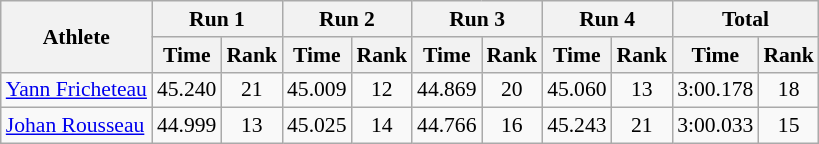<table class="wikitable" border="1" style="font-size:90%">
<tr>
<th rowspan="2">Athlete</th>
<th colspan="2">Run 1</th>
<th colspan="2">Run 2</th>
<th colspan="2">Run 3</th>
<th colspan="2">Run 4</th>
<th colspan="2">Total</th>
</tr>
<tr>
<th>Time</th>
<th>Rank</th>
<th>Time</th>
<th>Rank</th>
<th>Time</th>
<th>Rank</th>
<th>Time</th>
<th>Rank</th>
<th>Time</th>
<th>Rank</th>
</tr>
<tr>
<td><a href='#'>Yann Fricheteau</a></td>
<td align="center">45.240</td>
<td align="center">21</td>
<td align="center">45.009</td>
<td align="center">12</td>
<td align="center">44.869</td>
<td align="center">20</td>
<td align="center">45.060</td>
<td align="center">13</td>
<td align="center">3:00.178</td>
<td align="center">18</td>
</tr>
<tr>
<td><a href='#'>Johan Rousseau</a></td>
<td align="center">44.999</td>
<td align="center">13</td>
<td align="center">45.025</td>
<td align="center">14</td>
<td align="center">44.766</td>
<td align="center">16</td>
<td align="center">45.243</td>
<td align="center">21</td>
<td align="center">3:00.033</td>
<td align="center">15</td>
</tr>
</table>
